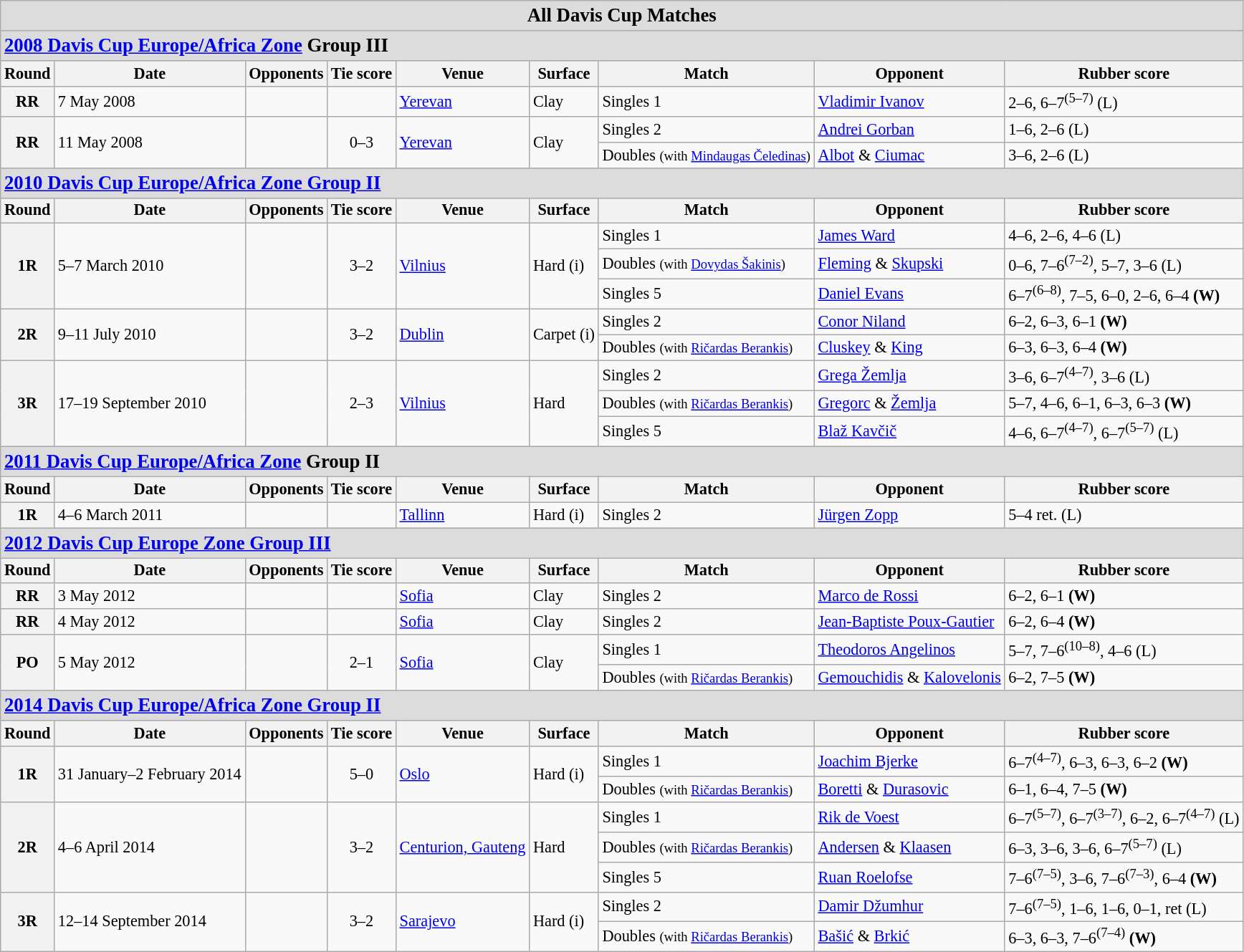<table class="wikitable collapsible collapsed" style=font-size:93%>
<tr>
<th colspan="9"  style="width:480px; background:Gainsboro;"><big><strong>All Davis Cup Matches</strong></big></th>
</tr>
<tr style="background:Gainsboro;">
<td colspan=9><big><strong><a href='#'>2008 Davis Cup Europe/Africa Zone</a> Group III</strong></big></td>
</tr>
<tr>
<th>Round</th>
<th>Date</th>
<th>Opponents</th>
<th>Tie score</th>
<th>Venue</th>
<th>Surface</th>
<th>Match</th>
<th>Opponent</th>
<th>Rubber score</th>
</tr>
<tr>
<th>RR</th>
<td>7 May 2008</td>
<td></td>
<td></td>
<td><a href='#'>Yerevan</a></td>
<td>Clay</td>
<td>Singles 1</td>
<td><a href='#'>Vladimir Ivanov</a></td>
<td>2–6, 6–7<sup>(5–7)</sup> (L)</td>
</tr>
<tr>
<th rowspan=2>RR</th>
<td rowspan=2>11 May 2008</td>
<td rowspan=2></td>
<td rowspan=2 style="text-align:center;">0–3</td>
<td rowspan=2><a href='#'>Yerevan</a></td>
<td rowspan=2>Clay</td>
<td>Singles 2</td>
<td><a href='#'>Andrei Gorban</a></td>
<td>1–6, 2–6 (L)</td>
</tr>
<tr>
<td>Doubles <small>(with <a href='#'>Mindaugas Čeledinas</a>)</small></td>
<td><a href='#'>Albot</a> & <a href='#'>Ciumac</a></td>
<td>3–6, 2–6 (L)</td>
</tr>
<tr style="background:Gainsboro;">
<td colspan=9><big><strong><a href='#'>2010 Davis Cup Europe/Africa Zone Group II</a></strong></big></td>
</tr>
<tr>
<th>Round</th>
<th>Date</th>
<th>Opponents</th>
<th>Tie score</th>
<th>Venue</th>
<th>Surface</th>
<th>Match</th>
<th>Opponent</th>
<th>Rubber score</th>
</tr>
<tr>
<th rowspan=3>1R</th>
<td rowspan=3>5–7 March 2010</td>
<td rowspan=3></td>
<td rowspan=3 style="text-align:center;">3–2</td>
<td rowspan=3><a href='#'>Vilnius</a></td>
<td rowspan=3>Hard (i)</td>
<td>Singles 1</td>
<td><a href='#'>James Ward</a></td>
<td>4–6, 2–6, 4–6 (L)</td>
</tr>
<tr>
<td>Doubles <small>(with <a href='#'>Dovydas Šakinis</a>)</small></td>
<td><a href='#'>Fleming</a> & <a href='#'>Skupski</a></td>
<td>0–6, 7–6<sup>(7–2)</sup>, 5–7, 3–6 (L)</td>
</tr>
<tr>
<td>Singles 5</td>
<td><a href='#'>Daniel Evans</a></td>
<td>6–7<sup>(6–8)</sup>, 7–5, 6–0, 2–6, 6–4 <strong>(W)</strong></td>
</tr>
<tr>
<th rowspan=2>2R</th>
<td rowspan=2>9–11 July 2010</td>
<td rowspan=2></td>
<td rowspan=2 style="text-align:center;">3–2</td>
<td rowspan=2><a href='#'>Dublin</a></td>
<td rowspan=2>Carpet (i)</td>
<td>Singles 2</td>
<td><a href='#'>Conor Niland</a></td>
<td>6–2, 6–3, 6–1 <strong>(W)</strong></td>
</tr>
<tr>
<td>Doubles <small>(with <a href='#'>Ričardas Berankis</a>)</small></td>
<td><a href='#'>Cluskey</a> & <a href='#'>King</a></td>
<td>6–3, 6–3, 6–4 <strong>(W)</strong></td>
</tr>
<tr>
<th rowspan=3>3R</th>
<td rowspan=3>17–19 September 2010</td>
<td rowspan=3></td>
<td rowspan=3 style="text-align:center;">2–3</td>
<td rowspan=3><a href='#'>Vilnius</a></td>
<td rowspan=3>Hard</td>
<td>Singles 2</td>
<td><a href='#'>Grega Žemlja</a></td>
<td>3–6, 6–7<sup>(4–7)</sup>, 3–6 (L)</td>
</tr>
<tr>
<td>Doubles <small>(with <a href='#'>Ričardas Berankis</a>)</small></td>
<td><a href='#'>Gregorc</a> & <a href='#'>Žemlja</a></td>
<td>5–7, 4–6, 6–1, 6–3, 6–3 <strong>(W)</strong></td>
</tr>
<tr>
<td>Singles 5</td>
<td><a href='#'>Blaž Kavčič</a></td>
<td>4–6, 6–7<sup>(4–7)</sup>, 6–7<sup>(5–7)</sup> (L)</td>
</tr>
<tr style="background:Gainsboro;">
<td colspan=9><big><strong><a href='#'>2011 Davis Cup Europe/Africa Zone</a> Group II</strong></big></td>
</tr>
<tr>
<th>Round</th>
<th>Date</th>
<th>Opponents</th>
<th>Tie score</th>
<th>Venue</th>
<th>Surface</th>
<th>Match</th>
<th>Opponent</th>
<th>Rubber score</th>
</tr>
<tr>
<th>1R</th>
<td>4–6 March 2011</td>
<td></td>
<td></td>
<td><a href='#'>Tallinn</a></td>
<td>Hard (i)</td>
<td>Singles 2</td>
<td><a href='#'>Jürgen Zopp</a></td>
<td>5–4 ret. (L)</td>
</tr>
<tr style="background:Gainsboro;">
<td colspan=9><big><strong><a href='#'>2012 Davis Cup Europe Zone Group III</a></strong></big></td>
</tr>
<tr>
<th>Round</th>
<th>Date</th>
<th>Opponents</th>
<th>Tie score</th>
<th>Venue</th>
<th>Surface</th>
<th>Match</th>
<th>Opponent</th>
<th>Rubber score</th>
</tr>
<tr>
<th>RR</th>
<td>3 May 2012</td>
<td></td>
<td></td>
<td><a href='#'>Sofia</a></td>
<td>Clay</td>
<td>Singles 2</td>
<td><a href='#'>Marco de Rossi</a></td>
<td>6–2, 6–1 <strong>(W)</strong></td>
</tr>
<tr>
<th>RR</th>
<td>4 May 2012</td>
<td></td>
<td></td>
<td><a href='#'>Sofia</a></td>
<td>Clay</td>
<td>Singles 2</td>
<td><a href='#'>Jean-Baptiste Poux-Gautier</a></td>
<td>6–2, 6–4 <strong>(W)</strong></td>
</tr>
<tr>
<th rowspan=2>PO</th>
<td rowspan=2>5 May 2012</td>
<td rowspan=2></td>
<td rowspan=2 style="text-align:center;">2–1</td>
<td rowspan=2><a href='#'>Sofia</a></td>
<td rowspan=2>Clay</td>
<td>Singles 1</td>
<td><a href='#'>Theodoros Angelinos</a></td>
<td>5–7, 7–6<sup>(10–8)</sup>, 4–6 (L)</td>
</tr>
<tr>
<td>Doubles <small>(with <a href='#'>Ričardas Berankis</a>)</small></td>
<td><a href='#'>Gemouchidis</a> & <a href='#'>Kalovelonis</a></td>
<td>6–2, 7–5 <strong>(W)</strong></td>
</tr>
<tr style="background:Gainsboro;">
<td colspan=9><big><strong><a href='#'>2014 Davis Cup Europe/Africa Zone Group II</a></strong></big></td>
</tr>
<tr>
<th>Round</th>
<th>Date</th>
<th>Opponents</th>
<th>Tie score</th>
<th>Venue</th>
<th>Surface</th>
<th>Match</th>
<th>Opponent</th>
<th>Rubber score</th>
</tr>
<tr>
<th rowspan=2>1R</th>
<td rowspan=2>31 January–2 February 2014</td>
<td rowspan=2></td>
<td rowspan=2 style="text-align:center;">5–0</td>
<td rowspan=2><a href='#'>Oslo</a></td>
<td rowspan=2>Hard (i)</td>
<td>Singles 1</td>
<td><a href='#'>Joachim Bjerke</a></td>
<td>6–7<sup>(4–7)</sup>, 6–3, 6–3, 6–2 <strong>(W)</strong></td>
</tr>
<tr>
<td>Doubles <small>(with <a href='#'>Ričardas Berankis</a>)</small></td>
<td><a href='#'>Boretti</a> & <a href='#'>Durasovic</a></td>
<td>6–1, 6–4, 7–5 <strong>(W)</strong></td>
</tr>
<tr>
<th rowspan=3>2R</th>
<td rowspan=3>4–6 April 2014</td>
<td rowspan=3></td>
<td rowspan=3 style="text-align:center;">3–2</td>
<td rowspan=3><a href='#'>Centurion, Gauteng</a></td>
<td rowspan=3>Hard</td>
<td>Singles 1</td>
<td><a href='#'>Rik de Voest</a></td>
<td>6–7<sup>(5–7)</sup>, 6–7<sup>(3–7)</sup>, 6–2, 6–7<sup>(4–7)</sup> (L)</td>
</tr>
<tr>
<td>Doubles <small>(with <a href='#'>Ričardas Berankis</a>)</small></td>
<td><a href='#'>Andersen</a> & <a href='#'>Klaasen</a></td>
<td>6–3, 3–6, 3–6, 6–7<sup>(5–7)</sup> (L)</td>
</tr>
<tr>
<td>Singles 5</td>
<td><a href='#'>Ruan Roelofse</a></td>
<td>7–6<sup>(7–5)</sup>, 3–6, 7–6<sup>(7–3)</sup>, 6–4 <strong>(W)</strong></td>
</tr>
<tr>
<th rowspan=2>3R</th>
<td rowspan=2>12–14 September 2014</td>
<td rowspan=2></td>
<td rowspan=2 style="text-align:center;">3–2</td>
<td rowspan=2><a href='#'>Sarajevo</a></td>
<td rowspan=2>Hard (i)</td>
<td>Singles 2</td>
<td><a href='#'>Damir Džumhur</a></td>
<td>7–6<sup>(7–5)</sup>, 1–6, 1–6, 0–1, ret (L)</td>
</tr>
<tr>
<td>Doubles <small>(with <a href='#'>Ričardas Berankis</a>)</small></td>
<td><a href='#'>Bašić</a> & <a href='#'>Brkić</a></td>
<td>6–3, 6–3, 7–6<sup>(7–4)</sup> <strong>(W)</strong></td>
</tr>
</table>
